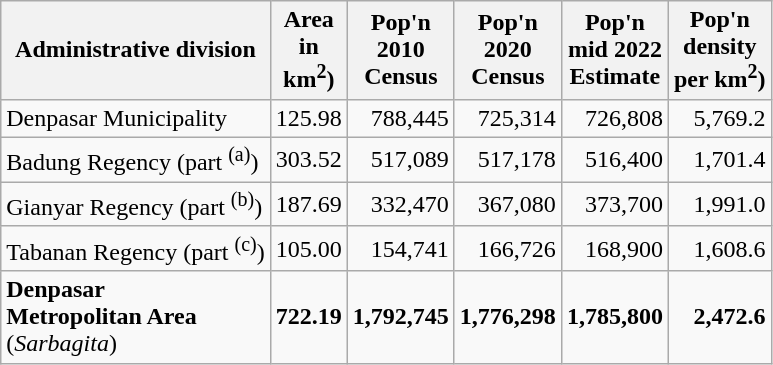<table class="wikitable" style="text-align:right;">
<tr>
<th>Administrative division</th>
<th>Area <br>in<br>km<sup>2</sup>)</th>
<th>Pop'n <br>2010<br>Census</th>
<th>Pop'n <br>2020<br>Census</th>
<th>Pop'n <br>mid 2022<br>Estimate</th>
<th>Pop'n <br>density<br>per km<sup>2</sup>)</th>
</tr>
<tr>
<td align="left">Denpasar Municipality</td>
<td align="right">125.98</td>
<td align="right">788,445</td>
<td align="right">725,314</td>
<td align="right">726,808</td>
<td align="right">5,769.2</td>
</tr>
<tr>
<td align="left">Badung Regency (part <sup>(a)</sup>)</td>
<td align="right">303.52</td>
<td align="right">517,089</td>
<td align="right">517,178</td>
<td align="right">516,400</td>
<td align="right">1,701.4</td>
</tr>
<tr>
<td align="left">Gianyar Regency (part <sup>(b)</sup>)</td>
<td align="right">187.69</td>
<td align="right">332,470</td>
<td align="right">367,080</td>
<td align="right">373,700</td>
<td align="right">1,991.0</td>
</tr>
<tr>
<td align="left">Tabanan Regency (part <sup>(c)</sup>)</td>
<td align="right">105.00</td>
<td align="right">154,741</td>
<td align="right">166,726</td>
<td align="right">168,900</td>
<td align="right">1,608.6</td>
</tr>
<tr>
<td align="left"><strong>Denpasar<br>Metropolitan Area</strong><br>(<em>Sarbagita</em>)</td>
<td align="right"><strong>722.19</strong></td>
<td align="right"><strong>1,792,745</strong></td>
<td align="right"><strong>1,776,298</strong></td>
<td align="right"><strong>1,785,800</strong></td>
<td align="right"><strong>2,472.6</strong></td>
</tr>
</table>
